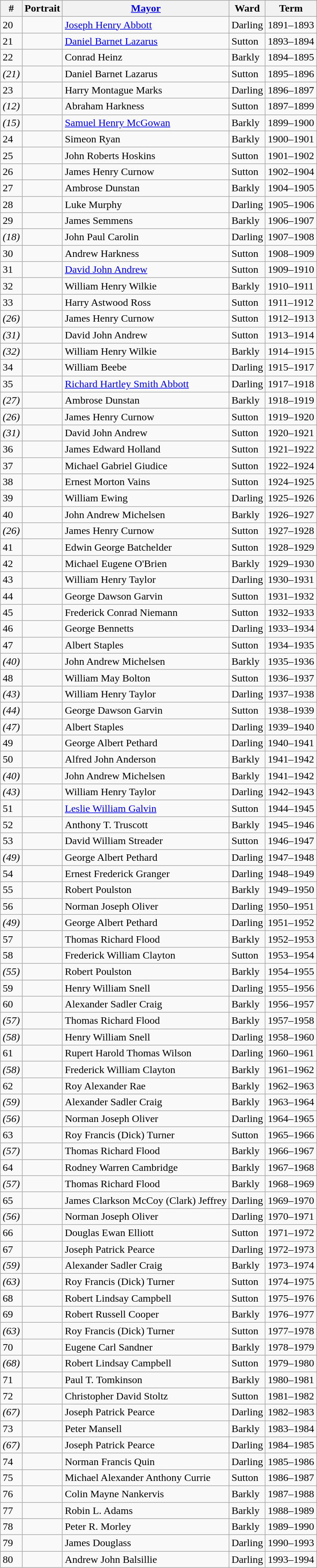<table class="wikitable">
<tr>
<th>#</th>
<th>Portrait</th>
<th><a href='#'>Mayor</a></th>
<th>Ward</th>
<th>Term</th>
</tr>
<tr>
<td>20</td>
<td></td>
<td><a href='#'>Joseph Henry Abbott</a></td>
<td>Darling</td>
<td>1891–1893</td>
</tr>
<tr>
<td>21</td>
<td></td>
<td><a href='#'>Daniel Barnet Lazarus</a></td>
<td>Sutton</td>
<td>1893–1894</td>
</tr>
<tr>
<td>22</td>
<td></td>
<td>Conrad Heinz</td>
<td>Barkly</td>
<td>1894–1895</td>
</tr>
<tr>
<td><em>(21)</em></td>
<td></td>
<td>Daniel Barnet Lazarus</td>
<td>Sutton</td>
<td>1895–1896</td>
</tr>
<tr>
<td>23</td>
<td></td>
<td>Harry Montague Marks</td>
<td>Darling</td>
<td>1896–1897</td>
</tr>
<tr>
<td><em>(12)</em></td>
<td></td>
<td>Abraham Harkness</td>
<td>Sutton</td>
<td>1897–1899</td>
</tr>
<tr>
<td><em>(15)</em></td>
<td></td>
<td><a href='#'>Samuel Henry McGowan</a></td>
<td>Barkly</td>
<td>1899–1900</td>
</tr>
<tr>
<td>24</td>
<td></td>
<td>Simeon Ryan</td>
<td>Barkly</td>
<td>1900–1901</td>
</tr>
<tr>
<td>25</td>
<td></td>
<td>John Roberts Hoskins</td>
<td>Sutton</td>
<td>1901–1902</td>
</tr>
<tr>
<td>26</td>
<td></td>
<td>James Henry Curnow</td>
<td>Sutton</td>
<td>1902–1904</td>
</tr>
<tr>
<td>27</td>
<td></td>
<td>Ambrose Dunstan</td>
<td>Barkly</td>
<td>1904–1905</td>
</tr>
<tr>
<td>28</td>
<td></td>
<td>Luke Murphy</td>
<td>Darling</td>
<td>1905–1906</td>
</tr>
<tr>
<td>29</td>
<td></td>
<td>James Semmens</td>
<td>Barkly</td>
<td>1906–1907</td>
</tr>
<tr>
<td><em>(18)</em></td>
<td></td>
<td>John Paul Carolin</td>
<td>Darling</td>
<td>1907–1908</td>
</tr>
<tr>
<td>30</td>
<td></td>
<td>Andrew Harkness</td>
<td>Sutton</td>
<td>1908–1909</td>
</tr>
<tr>
<td>31</td>
<td></td>
<td><a href='#'>David John Andrew</a></td>
<td>Sutton</td>
<td>1909–1910</td>
</tr>
<tr>
<td>32</td>
<td></td>
<td>William Henry Wilkie</td>
<td>Barkly</td>
<td>1910–1911</td>
</tr>
<tr>
<td>33</td>
<td></td>
<td>Harry Astwood Ross</td>
<td>Sutton</td>
<td>1911–1912</td>
</tr>
<tr>
<td><em>(26)</em></td>
<td></td>
<td>James Henry Curnow</td>
<td>Sutton</td>
<td>1912–1913</td>
</tr>
<tr>
<td><em>(31)</em></td>
<td></td>
<td>David John Andrew</td>
<td>Sutton</td>
<td>1913–1914</td>
</tr>
<tr>
<td><em>(32)</em></td>
<td></td>
<td>William Henry Wilkie</td>
<td>Barkly</td>
<td>1914–1915</td>
</tr>
<tr>
<td>34</td>
<td></td>
<td>William Beebe</td>
<td>Darling</td>
<td>1915–1917</td>
</tr>
<tr>
<td>35</td>
<td></td>
<td><a href='#'>Richard Hartley Smith Abbott</a></td>
<td>Darling</td>
<td>1917–1918</td>
</tr>
<tr>
<td><em>(27)</em></td>
<td></td>
<td>Ambrose Dunstan</td>
<td>Barkly</td>
<td>1918–1919</td>
</tr>
<tr>
<td><em>(26)</em></td>
<td></td>
<td>James Henry Curnow</td>
<td>Sutton</td>
<td>1919–1920</td>
</tr>
<tr>
<td><em>(31)</em></td>
<td></td>
<td>David John Andrew</td>
<td>Sutton</td>
<td>1920–1921</td>
</tr>
<tr>
<td>36</td>
<td></td>
<td>James Edward Holland</td>
<td>Sutton</td>
<td>1921–1922</td>
</tr>
<tr>
<td>37</td>
<td></td>
<td>Michael Gabriel Giudice</td>
<td>Sutton</td>
<td>1922–1924</td>
</tr>
<tr>
<td>38</td>
<td></td>
<td>Ernest Morton Vains</td>
<td>Sutton</td>
<td>1924–1925</td>
</tr>
<tr>
<td>39</td>
<td></td>
<td>William Ewing</td>
<td>Darling</td>
<td>1925–1926</td>
</tr>
<tr>
<td>40</td>
<td></td>
<td>John Andrew Michelsen</td>
<td>Barkly</td>
<td>1926–1927</td>
</tr>
<tr>
<td><em>(26)</em></td>
<td></td>
<td>James Henry Curnow</td>
<td>Sutton</td>
<td>1927–1928</td>
</tr>
<tr>
<td>41</td>
<td></td>
<td>Edwin George Batchelder</td>
<td>Sutton</td>
<td>1928–1929</td>
</tr>
<tr>
<td>42</td>
<td></td>
<td>Michael Eugene O'Brien</td>
<td>Barkly</td>
<td>1929–1930</td>
</tr>
<tr>
<td>43</td>
<td></td>
<td>William Henry Taylor</td>
<td>Darling</td>
<td>1930–1931</td>
</tr>
<tr>
<td>44</td>
<td></td>
<td>George Dawson Garvin</td>
<td>Sutton</td>
<td>1931–1932</td>
</tr>
<tr>
<td>45</td>
<td></td>
<td>Frederick Conrad Niemann</td>
<td>Sutton</td>
<td>1932–1933</td>
</tr>
<tr>
<td>46</td>
<td></td>
<td>George Bennetts</td>
<td>Darling</td>
<td>1933–1934</td>
</tr>
<tr>
<td>47</td>
<td></td>
<td>Albert Staples</td>
<td>Sutton</td>
<td>1934–1935</td>
</tr>
<tr>
<td><em>(40)</em></td>
<td></td>
<td>John Andrew Michelsen</td>
<td>Barkly</td>
<td>1935–1936</td>
</tr>
<tr>
<td>48</td>
<td></td>
<td>William May Bolton</td>
<td>Sutton</td>
<td>1936–1937</td>
</tr>
<tr>
<td><em>(43)</em></td>
<td></td>
<td>William Henry Taylor</td>
<td>Darling</td>
<td>1937–1938</td>
</tr>
<tr>
<td><em>(44)</em></td>
<td></td>
<td>George Dawson Garvin</td>
<td>Sutton</td>
<td>1938–1939</td>
</tr>
<tr>
<td><em>(47)</em></td>
<td></td>
<td>Albert Staples</td>
<td>Darling</td>
<td>1939–1940</td>
</tr>
<tr>
<td>49</td>
<td></td>
<td>George Albert Pethard</td>
<td>Darling</td>
<td>1940–1941</td>
</tr>
<tr>
<td>50</td>
<td></td>
<td>Alfred John Anderson</td>
<td>Barkly</td>
<td>1941–1942</td>
</tr>
<tr>
<td><em>(40)</em></td>
<td></td>
<td>John Andrew Michelsen</td>
<td>Barkly</td>
<td>1941–1942</td>
</tr>
<tr>
<td><em>(43)</em></td>
<td></td>
<td>William Henry Taylor</td>
<td>Darling</td>
<td>1942–1943</td>
</tr>
<tr>
<td>51</td>
<td></td>
<td><a href='#'>Leslie William Galvin</a></td>
<td>Sutton</td>
<td>1944–1945</td>
</tr>
<tr>
<td>52</td>
<td></td>
<td>Anthony T. Truscott</td>
<td>Barkly</td>
<td>1945–1946</td>
</tr>
<tr>
<td>53</td>
<td></td>
<td>David William Streader</td>
<td>Sutton</td>
<td>1946–1947</td>
</tr>
<tr>
<td><em>(49)</em></td>
<td></td>
<td>George Albert Pethard</td>
<td>Darling</td>
<td>1947–1948</td>
</tr>
<tr>
<td>54</td>
<td></td>
<td>Ernest Frederick Granger</td>
<td>Darling</td>
<td>1948–1949</td>
</tr>
<tr>
<td>55</td>
<td></td>
<td>Robert Poulston</td>
<td>Barkly</td>
<td>1949–1950</td>
</tr>
<tr>
<td>56</td>
<td></td>
<td>Norman Joseph Oliver</td>
<td>Darling</td>
<td>1950–1951</td>
</tr>
<tr>
<td><em>(49)</em></td>
<td></td>
<td>George Albert Pethard</td>
<td>Darling</td>
<td>1951–1952</td>
</tr>
<tr>
<td>57</td>
<td></td>
<td>Thomas Richard Flood</td>
<td>Barkly</td>
<td>1952–1953</td>
</tr>
<tr>
<td>58</td>
<td></td>
<td>Frederick William Clayton</td>
<td>Sutton</td>
<td>1953–1954</td>
</tr>
<tr>
<td><em>(55)</em></td>
<td></td>
<td>Robert Poulston</td>
<td>Barkly</td>
<td>1954–1955</td>
</tr>
<tr>
<td>59</td>
<td></td>
<td>Henry William Snell</td>
<td>Darling</td>
<td>1955–1956</td>
</tr>
<tr>
<td>60</td>
<td></td>
<td>Alexander Sadler Craig</td>
<td>Barkly</td>
<td>1956–1957</td>
</tr>
<tr>
<td><em>(57)</em></td>
<td></td>
<td>Thomas Richard Flood</td>
<td>Barkly</td>
<td>1957–1958</td>
</tr>
<tr>
<td><em>(58)</em></td>
<td></td>
<td>Henry William Snell</td>
<td>Darling</td>
<td>1958–1960</td>
</tr>
<tr>
<td>61</td>
<td></td>
<td>Rupert Harold Thomas Wilson</td>
<td>Darling</td>
<td>1960–1961</td>
</tr>
<tr>
<td><em>(58)</em></td>
<td></td>
<td>Frederick William Clayton</td>
<td>Barkly</td>
<td>1961–1962</td>
</tr>
<tr>
<td>62</td>
<td></td>
<td>Roy Alexander Rae</td>
<td>Barkly</td>
<td>1962–1963</td>
</tr>
<tr>
<td><em>(59)</em></td>
<td></td>
<td>Alexander Sadler Craig</td>
<td>Barkly</td>
<td>1963–1964</td>
</tr>
<tr>
<td><em>(56)</em></td>
<td></td>
<td>Norman Joseph Oliver</td>
<td>Darling</td>
<td>1964–1965</td>
</tr>
<tr>
<td>63</td>
<td></td>
<td>Roy Francis (Dick) Turner</td>
<td>Sutton</td>
<td>1965–1966</td>
</tr>
<tr>
<td><em>(57)</em></td>
<td></td>
<td>Thomas Richard Flood</td>
<td>Barkly</td>
<td>1966–1967</td>
</tr>
<tr>
<td>64</td>
<td></td>
<td>Rodney Warren Cambridge</td>
<td>Barkly</td>
<td>1967–1968</td>
</tr>
<tr>
<td><em>(57)</em></td>
<td></td>
<td>Thomas Richard Flood</td>
<td>Barkly</td>
<td>1968–1969</td>
</tr>
<tr>
<td>65</td>
<td></td>
<td>James Clarkson McCoy (Clark) Jeffrey</td>
<td>Darling</td>
<td>1969–1970</td>
</tr>
<tr>
<td><em>(56)</em></td>
<td></td>
<td>Norman Joseph Oliver</td>
<td>Darling</td>
<td>1970–1971</td>
</tr>
<tr>
<td>66</td>
<td></td>
<td>Douglas Ewan Elliott</td>
<td>Sutton</td>
<td>1971–1972</td>
</tr>
<tr>
<td>67</td>
<td></td>
<td>Joseph Patrick Pearce</td>
<td>Darling</td>
<td>1972–1973</td>
</tr>
<tr>
<td><em>(59)</em></td>
<td></td>
<td>Alexander Sadler Craig</td>
<td>Barkly</td>
<td>1973–1974</td>
</tr>
<tr>
<td><em>(63)</em></td>
<td></td>
<td>Roy Francis (Dick) Turner</td>
<td>Sutton</td>
<td>1974–1975</td>
</tr>
<tr>
<td>68</td>
<td></td>
<td>Robert Lindsay Campbell</td>
<td>Sutton</td>
<td>1975–1976</td>
</tr>
<tr>
<td>69</td>
<td></td>
<td>Robert Russell Cooper</td>
<td>Barkly</td>
<td>1976–1977</td>
</tr>
<tr>
<td><em>(63)</em></td>
<td></td>
<td>Roy Francis (Dick) Turner</td>
<td>Sutton</td>
<td>1977–1978</td>
</tr>
<tr>
<td>70</td>
<td></td>
<td>Eugene Carl Sandner</td>
<td>Barkly</td>
<td>1978–1979</td>
</tr>
<tr>
<td><em>(68)</em></td>
<td></td>
<td>Robert Lindsay Campbell</td>
<td>Sutton</td>
<td>1979–1980</td>
</tr>
<tr>
<td>71</td>
<td></td>
<td>Paul T. Tomkinson</td>
<td>Barkly</td>
<td>1980–1981</td>
</tr>
<tr>
<td>72</td>
<td></td>
<td>Christopher David Stoltz</td>
<td>Sutton</td>
<td>1981–1982</td>
</tr>
<tr>
<td><em>(67)</em></td>
<td></td>
<td>Joseph Patrick Pearce</td>
<td>Darling</td>
<td>1982–1983</td>
</tr>
<tr>
<td>73</td>
<td></td>
<td>Peter Mansell</td>
<td>Barkly</td>
<td>1983–1984</td>
</tr>
<tr>
<td><em>(67)</em></td>
<td></td>
<td>Joseph Patrick Pearce</td>
<td>Darling</td>
<td>1984–1985</td>
</tr>
<tr>
<td>74</td>
<td></td>
<td>Norman Francis Quin</td>
<td>Darling</td>
<td>1985–1986</td>
</tr>
<tr>
<td>75</td>
<td></td>
<td>Michael Alexander Anthony Currie</td>
<td>Sutton</td>
<td>1986–1987</td>
</tr>
<tr>
<td>76</td>
<td></td>
<td>Colin Mayne Nankervis</td>
<td>Barkly</td>
<td>1987–1988</td>
</tr>
<tr>
<td>77</td>
<td></td>
<td>Robin L. Adams</td>
<td>Barkly</td>
<td>1988–1989</td>
</tr>
<tr>
<td>78</td>
<td></td>
<td>Peter R. Morley</td>
<td>Barkly</td>
<td>1989–1990</td>
</tr>
<tr>
<td>79</td>
<td></td>
<td>James Douglass</td>
<td>Darling</td>
<td>1990–1993</td>
</tr>
<tr>
<td>80</td>
<td></td>
<td>Andrew John Balsillie</td>
<td>Darling</td>
<td>1993–1994</td>
</tr>
</table>
